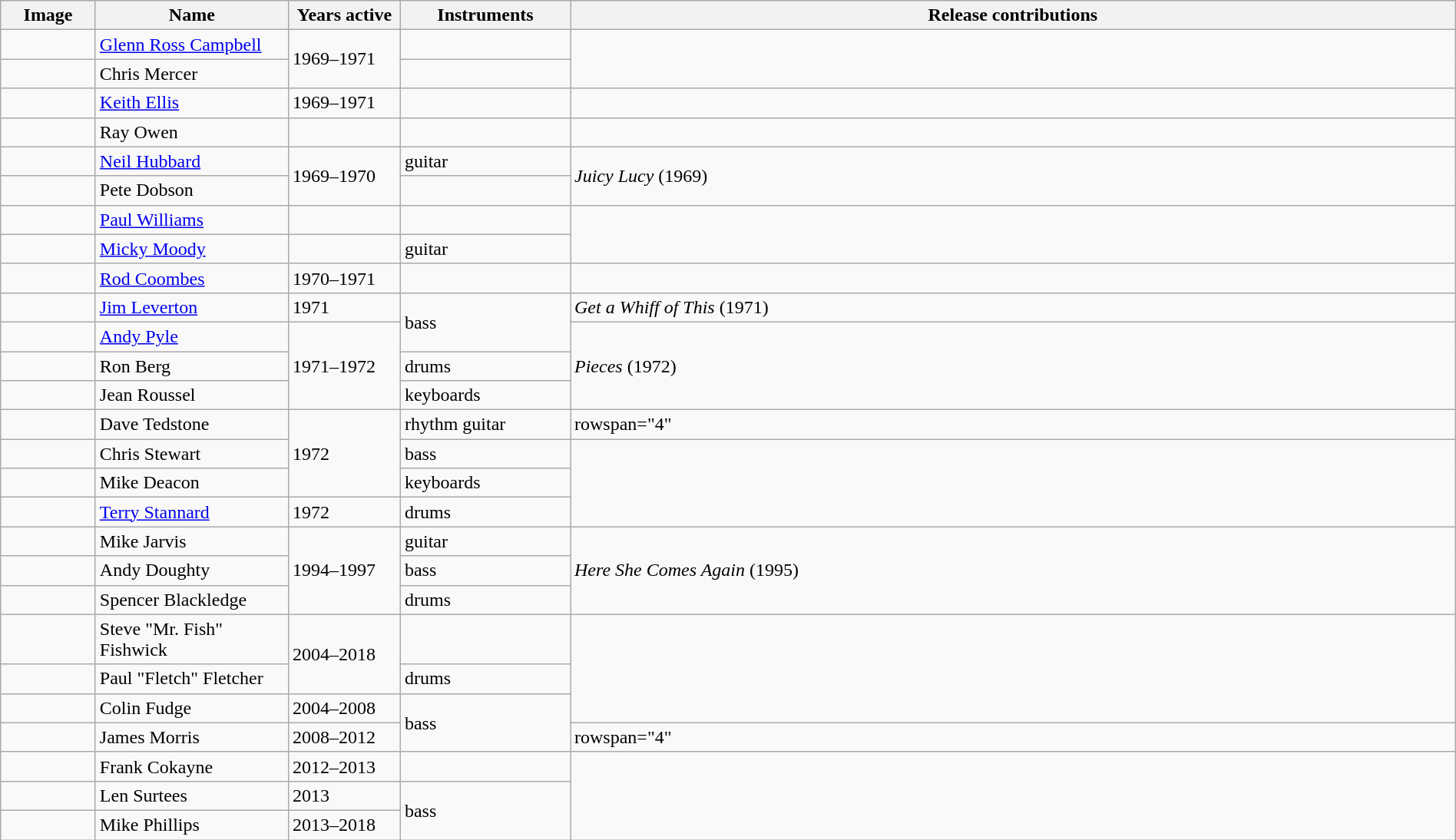<table class="wikitable" border="1" width=100%>
<tr>
<th width="75">Image</th>
<th width="160">Name</th>
<th width="90">Years active</th>
<th width="140">Instruments</th>
<th>Release contributions</th>
</tr>
<tr>
<td></td>
<td><a href='#'>Glenn Ross Campbell</a></td>
<td rowspan="2">1969–1971</td>
<td></td>
<td rowspan="2"></td>
</tr>
<tr>
<td></td>
<td>Chris Mercer</td>
<td></td>
</tr>
<tr>
<td></td>
<td><a href='#'>Keith Ellis</a></td>
<td>1969–1971 </td>
<td></td>
<td></td>
</tr>
<tr>
<td></td>
<td>Ray Owen</td>
<td></td>
<td></td>
<td></td>
</tr>
<tr>
<td></td>
<td><a href='#'>Neil Hubbard</a></td>
<td rowspan="2">1969–1970</td>
<td>guitar</td>
<td rowspan="2"><em>Juicy Lucy</em> (1969)</td>
</tr>
<tr>
<td></td>
<td>Pete Dobson</td>
<td></td>
</tr>
<tr>
<td></td>
<td><a href='#'>Paul Williams</a></td>
<td></td>
<td></td>
<td rowspan="2"></td>
</tr>
<tr>
<td></td>
<td><a href='#'>Micky Moody</a></td>
<td></td>
<td>guitar</td>
</tr>
<tr>
<td></td>
<td><a href='#'>Rod Coombes</a></td>
<td>1970–1971</td>
<td></td>
<td></td>
</tr>
<tr>
<td></td>
<td><a href='#'>Jim Leverton</a></td>
<td>1971</td>
<td rowspan="2">bass</td>
<td><em>Get a Whiff of This</em> (1971)</td>
</tr>
<tr>
<td></td>
<td><a href='#'>Andy Pyle</a></td>
<td rowspan="3">1971–1972</td>
<td rowspan="3"><em>Pieces</em> (1972)</td>
</tr>
<tr>
<td></td>
<td>Ron Berg</td>
<td>drums</td>
</tr>
<tr>
<td></td>
<td>Jean Roussel</td>
<td>keyboards</td>
</tr>
<tr>
<td></td>
<td>Dave Tedstone</td>
<td rowspan="3">1972</td>
<td>rhythm guitar</td>
<td>rowspan="4" </td>
</tr>
<tr>
<td></td>
<td>Chris Stewart</td>
<td>bass</td>
</tr>
<tr>
<td></td>
<td>Mike Deacon</td>
<td>keyboards</td>
</tr>
<tr>
<td></td>
<td><a href='#'>Terry Stannard</a></td>
<td>1972 </td>
<td>drums</td>
</tr>
<tr>
<td></td>
<td>Mike Jarvis</td>
<td rowspan="3">1994–1997</td>
<td>guitar</td>
<td rowspan="3"><em>Here She Comes Again</em> (1995)</td>
</tr>
<tr>
<td></td>
<td>Andy Doughty</td>
<td>bass</td>
</tr>
<tr>
<td></td>
<td>Spencer Blackledge</td>
<td>drums</td>
</tr>
<tr>
<td></td>
<td>Steve "Mr. Fish" Fishwick</td>
<td rowspan="2">2004–2018</td>
<td></td>
<td rowspan="3"></td>
</tr>
<tr>
<td></td>
<td>Paul "Fletch" Fletcher</td>
<td>drums</td>
</tr>
<tr>
<td></td>
<td>Colin Fudge</td>
<td>2004–2008</td>
<td rowspan="2">bass</td>
</tr>
<tr>
<td></td>
<td>James Morris</td>
<td>2008–2012</td>
<td>rowspan="4" </td>
</tr>
<tr>
<td></td>
<td>Frank Cokayne</td>
<td>2012–2013</td>
<td></td>
</tr>
<tr>
<td></td>
<td>Len Surtees</td>
<td>2013</td>
<td rowspan="2">bass</td>
</tr>
<tr>
<td></td>
<td>Mike Phillips</td>
<td>2013–2018</td>
</tr>
</table>
